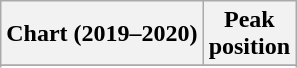<table class="wikitable sortable plainrowheaders" style="text-align:center;">
<tr>
<th scope="col">Chart (2019–2020)</th>
<th scope="col">Peak<br>position</th>
</tr>
<tr>
</tr>
<tr>
</tr>
</table>
